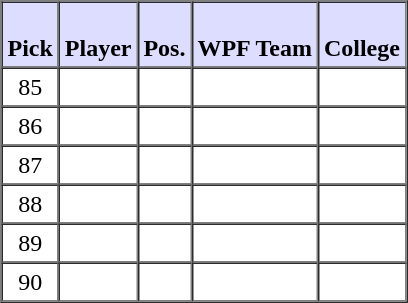<table style="text-align: center" border="1" cellpadding="3" cellspacing="0">
<tr>
<th style="background:#ddf;"><br>Pick</th>
<th style="background:#ddf;"><br>Player</th>
<th style="background:#ddf;"><br>Pos.</th>
<th style="background:#ddf;"><br>WPF Team</th>
<th style="background:#ddf;"><br>College</th>
</tr>
<tr>
<td>85</td>
<td></td>
<td></td>
<td></td>
<td></td>
</tr>
<tr>
<td>86</td>
<td></td>
<td></td>
<td></td>
<td></td>
</tr>
<tr>
<td>87</td>
<td></td>
<td></td>
<td></td>
<td></td>
</tr>
<tr>
<td>88</td>
<td></td>
<td></td>
<td></td>
<td></td>
</tr>
<tr>
<td>89</td>
<td></td>
<td></td>
<td></td>
<td></td>
</tr>
<tr>
<td>90</td>
<td></td>
<td></td>
<td></td>
<td></td>
</tr>
</table>
